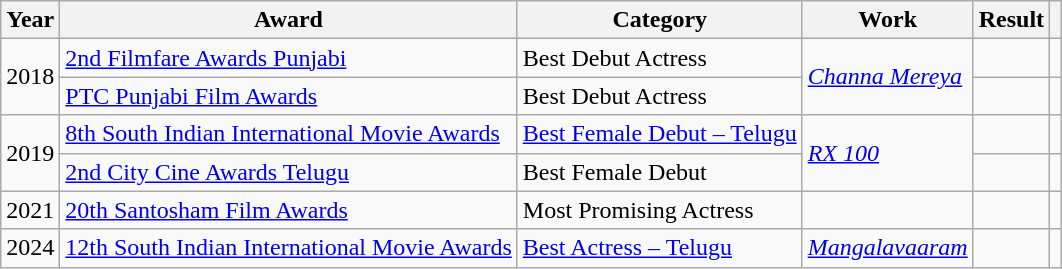<table class="wikitable">
<tr>
<th>Year</th>
<th>Award</th>
<th>Category</th>
<th>Work</th>
<th>Result</th>
<th></th>
</tr>
<tr>
<td rowspan="2">2018</td>
<td><a href='#'>2nd Filmfare Awards Punjabi</a></td>
<td>Best Debut Actress</td>
<td rowspan="2"><em><a href='#'>Channa Mereya</a></em></td>
<td></td>
<td></td>
</tr>
<tr>
<td><a href='#'>PTC Punjabi Film Awards</a></td>
<td>Best Debut Actress</td>
<td></td>
<td></td>
</tr>
<tr>
<td rowspan="2">2019</td>
<td><a href='#'>8th South Indian International Movie Awards</a></td>
<td><a href='#'>Best Female Debut – Telugu</a></td>
<td rowspan="2"><a href='#'><em>RX 100</em></a></td>
<td></td>
<td></td>
</tr>
<tr>
<td><a href='#'>2nd City Cine Awards Telugu</a></td>
<td>Best Female Debut</td>
<td></td>
<td></td>
</tr>
<tr>
<td>2021</td>
<td><a href='#'>20th Santosham Film Awards</a></td>
<td>Most Promising Actress</td>
<td></td>
<td></td>
<td></td>
</tr>
<tr>
<td>2024</td>
<td><a href='#'>12th South Indian International Movie Awards</a></td>
<td><a href='#'>Best Actress – Telugu</a></td>
<td><em><a href='#'>Mangalavaaram</a></em></td>
<td></td>
<td></td>
</tr>
</table>
